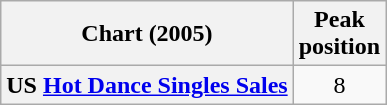<table class="wikitable plainrowheaders">
<tr>
<th scope="col">Chart (2005)</th>
<th scope="col">Peak<br>position</th>
</tr>
<tr>
<th scope="row">US <a href='#'>Hot Dance Singles Sales</a></th>
<td align="center">8</td>
</tr>
</table>
